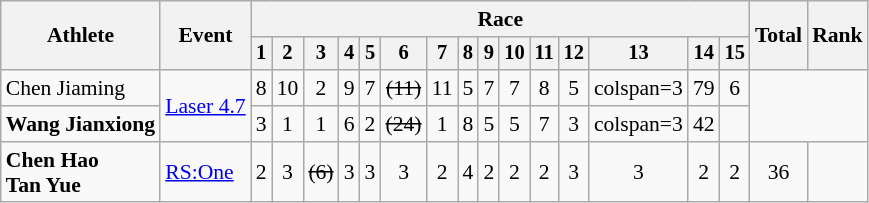<table class=wikitable style=font-size:90%;text-align:center>
<tr>
<th rowspan="2">Athlete</th>
<th rowspan="2">Event</th>
<th colspan=15>Race</th>
<th rowspan=2>Total</th>
<th rowspan=2>Rank</th>
</tr>
<tr style="font-size:95%">
<th>1</th>
<th>2</th>
<th>3</th>
<th>4</th>
<th>5</th>
<th>6</th>
<th>7</th>
<th>8</th>
<th>9</th>
<th>10</th>
<th>11</th>
<th>12</th>
<th>13</th>
<th>14</th>
<th>15</th>
</tr>
<tr>
<td align=left>Chen Jiaming</td>
<td align=left rowspan=2><a href='#'>Laser 4.7</a></td>
<td>8</td>
<td>10</td>
<td>2</td>
<td>9</td>
<td>7</td>
<td><s>(11)</s></td>
<td>11</td>
<td>5</td>
<td>7</td>
<td>7</td>
<td>8</td>
<td>5</td>
<td>colspan=3 </td>
<td>79</td>
<td>6</td>
</tr>
<tr>
<td align=left><strong>Wang Jianxiong</strong></td>
<td>3</td>
<td>1</td>
<td>1</td>
<td>6</td>
<td>2</td>
<td><s>(24)</s><br></td>
<td>1</td>
<td>8</td>
<td>5</td>
<td>5</td>
<td>7</td>
<td>3</td>
<td>colspan=3 </td>
<td>42</td>
<td></td>
</tr>
<tr>
<td align=left><strong>Chen Hao<br>Tan Yue</strong></td>
<td align=left rowspan=2><a href='#'>RS:One</a></td>
<td>2</td>
<td>3</td>
<td><s>(6)</s></td>
<td>3</td>
<td>3</td>
<td>3</td>
<td>2</td>
<td>4</td>
<td>2</td>
<td>2</td>
<td>2</td>
<td>3</td>
<td>3</td>
<td>2</td>
<td>2</td>
<td>36</td>
<td></td>
</tr>
</table>
